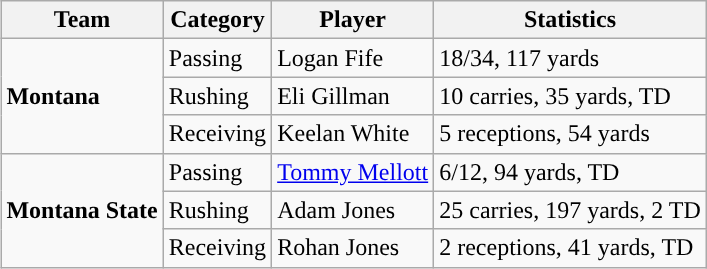<table class="wikitable" style="float: right;">
<tr>
<th>Team</th>
<th>Category</th>
<th>Player</th>
<th>Statistics</th>
</tr>
<tr>
<td rowspan=3><strong>Montana</strong></td>
<td>Passing</td>
<td>Logan Fife</td>
<td>18/34, 117 yards</td>
</tr>
<tr>
<td>Rushing</td>
<td>Eli Gillman</td>
<td>10 carries, 35 yards, TD</td>
</tr>
<tr>
<td>Receiving</td>
<td>Keelan White</td>
<td>5 receptions, 54 yards</td>
</tr>
<tr>
<td rowspan=3><strong>Montana State</strong></td>
<td>Passing</td>
<td><a href='#'>Tommy Mellott</a></td>
<td>6/12, 94 yards, TD</td>
</tr>
<tr>
<td>Rushing</td>
<td>Adam Jones</td>
<td>25 carries, 197 yards, 2 TD</td>
</tr>
<tr>
<td>Receiving</td>
<td>Rohan Jones</td>
<td>2 receptions, 41 yards, TD</td>
</tr>
</table>
